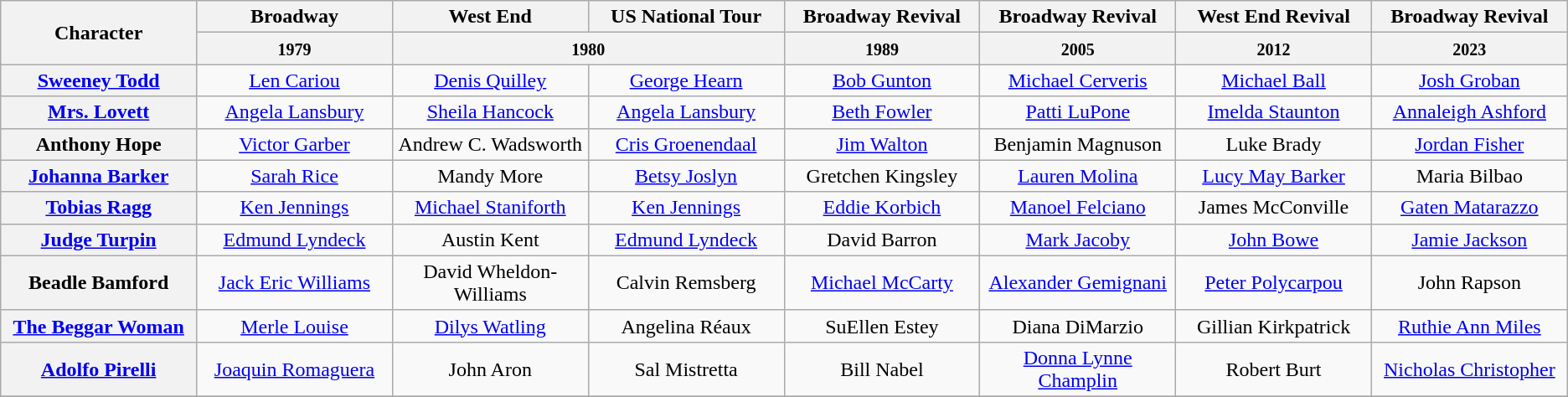<table class="wikitable" style="text-align:center">
<tr>
<th rowspan=2 style="width:8.3%;">Character</th>
<th style="width:8.3%;">Broadway</th>
<th style="width:8.3%;">West End</th>
<th style="width:8.3%;">US National Tour</th>
<th style="width:8.3%;">Broadway Revival</th>
<th style="width:8.3%;">Broadway Revival</th>
<th style="width:8.3%;">West End Revival</th>
<th style="width:8.3%;">Broadway Revival</th>
</tr>
<tr>
<th><small>1979</small></th>
<th colspan=2><small>1980</small></th>
<th><small>1989</small></th>
<th><small>2005</small></th>
<th><small>2012</small></th>
<th><small>2023</small></th>
</tr>
<tr>
<th><a href='#'>Sweeney Todd</a></th>
<td style="text-align:center;"><a href='#'>Len Cariou</a></td>
<td style="text-align:center;"><a href='#'>Denis Quilley</a></td>
<td style="text-align:center;"><a href='#'>George Hearn</a></td>
<td style="text-align:center;"><a href='#'>Bob Gunton</a></td>
<td style="text-align:center;"><a href='#'>Michael Cerveris</a></td>
<td style="text-align:center;"><a href='#'>Michael Ball</a></td>
<td style="text-align:center;"><a href='#'>Josh Groban</a></td>
</tr>
<tr>
<th><a href='#'>Mrs. Lovett</a></th>
<td style="text-align:center;"><a href='#'>Angela Lansbury</a></td>
<td style="text-align:center;"><a href='#'>Sheila Hancock</a></td>
<td style="text-align:center;"><a href='#'>Angela Lansbury</a></td>
<td style="text-align:center;"><a href='#'>Beth Fowler</a></td>
<td style="text-align:center;"><a href='#'>Patti LuPone</a></td>
<td style="text-align:center;"><a href='#'>Imelda Staunton</a></td>
<td style="text-align:center;"><a href='#'>Annaleigh Ashford</a></td>
</tr>
<tr>
<th>Anthony Hope</th>
<td style="text-align:center;"><a href='#'>Victor Garber</a></td>
<td style="text-align:center;">Andrew C. Wadsworth</td>
<td style="text-align:center;"><a href='#'>Cris Groenendaal</a></td>
<td style="text-align:center;"><a href='#'>Jim Walton</a></td>
<td style="text-align:center;">Benjamin Magnuson</td>
<td style="text-align:center;">Luke Brady</td>
<td style="text-align:center;"><a href='#'>Jordan Fisher</a></td>
</tr>
<tr>
<th><a href='#'>Johanna Barker</a></th>
<td style="text-align:center;"><a href='#'>Sarah Rice</a></td>
<td style="text-align:center;">Mandy More</td>
<td style="text-align:center;"><a href='#'>Betsy Joslyn</a></td>
<td style="text-align:center;">Gretchen Kingsley</td>
<td style="text-align:center;"><a href='#'>Lauren Molina</a></td>
<td style="text-align:center;"><a href='#'>Lucy May Barker</a></td>
<td style="text-align:center;">Maria Bilbao</td>
</tr>
<tr>
<th><a href='#'>Tobias Ragg</a></th>
<td style="text-align:center;"><a href='#'>Ken Jennings</a></td>
<td style="text-align:center;"><a href='#'>Michael Staniforth</a></td>
<td style="text-align:center;"><a href='#'>Ken Jennings</a></td>
<td style="text-align:center;"><a href='#'>Eddie Korbich</a></td>
<td style="text-align:center;"><a href='#'>Manoel Felciano</a></td>
<td style="text-align:center;">James McConville</td>
<td style="text-align:center;"><a href='#'>Gaten Matarazzo</a></td>
</tr>
<tr>
<th><a href='#'>Judge Turpin</a></th>
<td style="text-align:center;"><a href='#'>Edmund Lyndeck</a></td>
<td style="text-align:center;">Austin Kent</td>
<td style="text-align:center;"><a href='#'>Edmund Lyndeck</a></td>
<td style="text-align:center;">David Barron</td>
<td style="text-align:center;"><a href='#'>Mark Jacoby</a></td>
<td style="text-align:center;"><a href='#'>John Bowe</a></td>
<td style="text-align:center;"><a href='#'>Jamie Jackson</a></td>
</tr>
<tr>
<th>Beadle Bamford</th>
<td style="text-align:center;"><a href='#'>Jack Eric Williams</a></td>
<td style="text-align:center;">David Wheldon-Williams</td>
<td style="text-align:center;">Calvin Remsberg</td>
<td style="text-align:center;"><a href='#'>Michael McCarty</a></td>
<td style="text-align:center;"><a href='#'>Alexander Gemignani</a></td>
<td style="text-align:center;"><a href='#'>Peter Polycarpou</a></td>
<td style="text-align:center;">John Rapson</td>
</tr>
<tr>
<th><a href='#'>The Beggar Woman</a></th>
<td style="text-align:center;"><a href='#'>Merle Louise</a></td>
<td style="text-align:center;"><a href='#'>Dilys Watling</a></td>
<td style="text-align:center;">Angelina Réaux</td>
<td style="text-align:center;">SuEllen Estey</td>
<td style="text-align:center;">Diana DiMarzio</td>
<td style="text-align:center;">Gillian Kirkpatrick</td>
<td style="text-align:center;"><a href='#'>Ruthie Ann Miles</a></td>
</tr>
<tr>
<th><a href='#'>Adolfo Pirelli</a></th>
<td style="text-align:center;"><a href='#'>Joaquin Romaguera</a></td>
<td style="text-align:center;">John Aron</td>
<td style="text-align:center;">Sal Mistretta</td>
<td style="text-align:center;">Bill Nabel</td>
<td style="text-align:center;"><a href='#'>Donna Lynne Champlin</a></td>
<td style="text-align:center;">Robert Burt</td>
<td style="text-align:center;"><a href='#'>Nicholas Christopher</a></td>
</tr>
<tr>
</tr>
</table>
